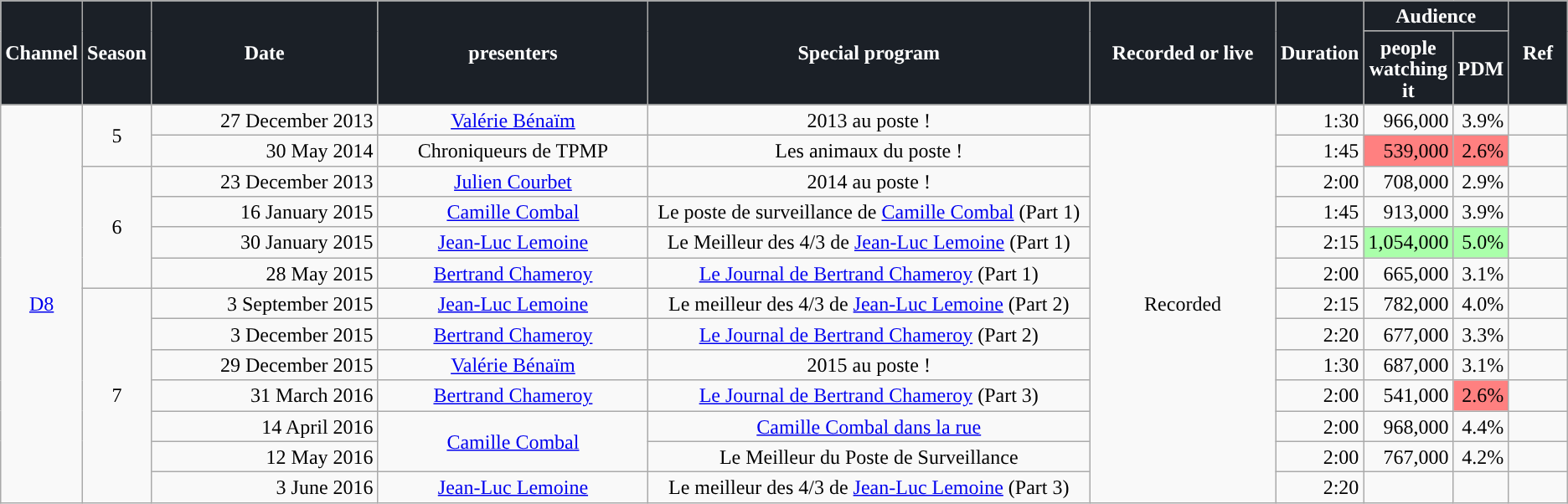<table class="wikitable" style="text-align:center; line-height:17px; width=90%;">
<tr style="text-align:center" width="100%">
<th rowspan="2" style="background:#1B2027; color:white;" width="4%">Channel</th>
<th rowspan="2" style="background:#1B2027; color:white;" width="4%">Season</th>
<th rowspan="2" style="background:#1B2027; color:white;" width="16%">Date</th>
<th rowspan="2" style="background:#1B2027; color:white;" width="19%">presenters</th>
<th rowspan="2" style="background:#1B2027; color:white;" width="32%">Special program</th>
<th rowspan="2" style="background:#1B2027; color:white;" width="13%">Recorded or live</th>
<th rowspan="2" style="background:#1B2027; color:white;" width="5%">Duration</th>
<th colspan="2" style="background:#1B2027; color:white;">Audience</th>
<th rowspan="2" style="background:#1B2027; color:white;" width="4%">Ref</th>
</tr>
<tr>
<th style="background:#1B2027; color:white;">people watching it</th>
<th style="background:#1B2027; color:white;">PDM</th>
</tr>
<tr>
<td rowspan="13"><a href='#'>D8</a></td>
<td rowspan="2">5</td>
<td align=right>27 December 2013</td>
<td><a href='#'>Valérie Bénaïm</a></td>
<td>2013 au poste !</td>
<td rowspan="13">Recorded</td>
<td align=right>1:30</td>
<td align=right>966,000</td>
<td align=right>3.9%</td>
<td></td>
</tr>
<tr>
<td align=right>30 May 2014</td>
<td>Chroniqueurs de TPMP</td>
<td>Les animaux du poste !</td>
<td align=right>1:45</td>
<td bgcolor="#FF8080"  align=right>539,000</td>
<td bgcolor="#FF8080" align=right>2.6%</td>
<td></td>
</tr>
<tr>
<td rowspan="4">6</td>
<td align=right>23 December 2013</td>
<td><a href='#'>Julien Courbet</a></td>
<td>2014 au poste !</td>
<td align=right>2:00</td>
<td align=right>708,000</td>
<td align=right>2.9%</td>
<td></td>
</tr>
<tr>
<td align=right>16 January 2015</td>
<td><a href='#'>Camille Combal</a></td>
<td>Le poste de surveillance de <a href='#'>Camille Combal</a> (Part 1)</td>
<td align=right>1:45</td>
<td align=right>913,000</td>
<td align=right>3.9%</td>
<td></td>
</tr>
<tr>
<td align=right>30 January 2015</td>
<td><a href='#'>Jean-Luc Lemoine</a></td>
<td>Le Meilleur des 4/3 de <a href='#'>Jean-Luc Lemoine</a> (Part 1)</td>
<td align=right>2:15</td>
<td bgcolor="#AAFFAA"  align=right>1,054,000</td>
<td bgcolor="#AAFFAA" align=right>5.0%</td>
<td></td>
</tr>
<tr>
<td align=right>28 May 2015</td>
<td><a href='#'>Bertrand Chameroy</a></td>
<td><a href='#'>Le Journal de Bertrand Chameroy</a> (Part 1)</td>
<td align=right>2:00</td>
<td align=right>665,000</td>
<td align=right>3.1%</td>
<td></td>
</tr>
<tr>
<td rowspan="7">7</td>
<td align=right>3 September 2015</td>
<td><a href='#'>Jean-Luc Lemoine</a></td>
<td>Le meilleur des 4/3 de <a href='#'>Jean-Luc Lemoine</a> (Part 2)</td>
<td align=right>2:15</td>
<td align=right>782,000</td>
<td align=right>4.0%</td>
<td></td>
</tr>
<tr>
<td align=right>3 December 2015</td>
<td><a href='#'>Bertrand Chameroy</a></td>
<td><a href='#'>Le Journal de Bertrand Chameroy</a> (Part 2)</td>
<td align=right>2:20</td>
<td align=right>677,000</td>
<td align=right>3.3%</td>
<td></td>
</tr>
<tr>
<td align=right>29 December 2015</td>
<td><a href='#'>Valérie Bénaïm</a></td>
<td>2015 au poste !</td>
<td align=right>1:30</td>
<td align=right>687,000</td>
<td align=right>3.1%</td>
<td></td>
</tr>
<tr>
<td align=right>31 March 2016</td>
<td><a href='#'>Bertrand Chameroy</a></td>
<td><a href='#'>Le Journal de Bertrand Chameroy</a> (Part 3)</td>
<td align=right>2:00</td>
<td align=right>541,000</td>
<td bgcolor="#FF8080" align=right>2.6%</td>
<td></td>
</tr>
<tr>
<td align=right>14 April 2016</td>
<td rowspan=2><a href='#'>Camille Combal</a></td>
<td><a href='#'>Camille Combal dans la rue</a></td>
<td align=right>2:00</td>
<td align=right>968,000</td>
<td align=right>4.4%</td>
<td></td>
</tr>
<tr>
<td align=right>12 May 2016</td>
<td>Le Meilleur du Poste de Surveillance</td>
<td align=right>2:00</td>
<td align=right>767,000</td>
<td align=right>4.2%</td>
<td></td>
</tr>
<tr>
<td align=right>3 June 2016</td>
<td><a href='#'>Jean-Luc Lemoine</a></td>
<td>Le meilleur des 4/3 de <a href='#'>Jean-Luc Lemoine</a> (Part 3)</td>
<td align=right>2:20</td>
<td></td>
<td></td>
<td></td>
</tr>
</table>
